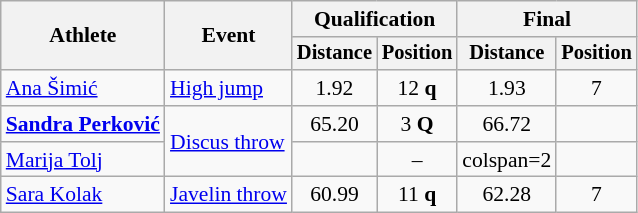<table class=wikitable style=font-size:90%>
<tr>
<th rowspan=2>Athlete</th>
<th rowspan=2>Event</th>
<th colspan=2>Qualification</th>
<th colspan=2>Final</th>
</tr>
<tr style=font-size:95%>
<th>Distance</th>
<th>Position</th>
<th>Distance</th>
<th>Position</th>
</tr>
<tr align=center>
<td align=left><a href='#'>Ana Šimić</a></td>
<td align=left><a href='#'>High jump</a></td>
<td>1.92</td>
<td>12 <strong>q</strong></td>
<td>1.93</td>
<td>7</td>
</tr>
<tr align=center>
<td align=left><strong><a href='#'>Sandra Perković</a></strong></td>
<td align=left rowspan=2><a href='#'>Discus throw</a></td>
<td>65.20</td>
<td>3 <strong>Q</strong></td>
<td>66.72</td>
<td></td>
</tr>
<tr align=center>
<td align=left><a href='#'>Marija Tolj</a></td>
<td></td>
<td>–</td>
<td>colspan=2 </td>
</tr>
<tr align=center>
<td align=left><a href='#'>Sara Kolak</a></td>
<td align=left><a href='#'>Javelin throw</a></td>
<td>60.99</td>
<td>11 <strong>q</strong></td>
<td>62.28</td>
<td>7</td>
</tr>
</table>
